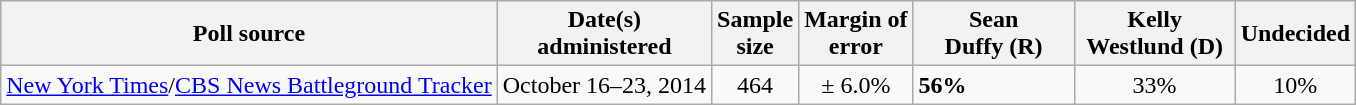<table class="wikitable">
<tr>
<th>Poll source</th>
<th>Date(s)<br>administered</th>
<th>Sample<br>size</th>
<th>Margin of<br>error</th>
<th style="width:100px;">Sean<br>Duffy (R)</th>
<th style="width:100px;">Kelly<br>Westlund (D)</th>
<th>Undecided</th>
</tr>
<tr>
<td><a href='#'>New York Times</a>/<a href='#'>CBS News Battleground Tracker</a></td>
<td align=center>October 16–23, 2014</td>
<td align=center>464</td>
<td align=center>± 6.0%</td>
<td><strong>56%</strong></td>
<td align=center>33%</td>
<td align=center>10%</td>
</tr>
</table>
